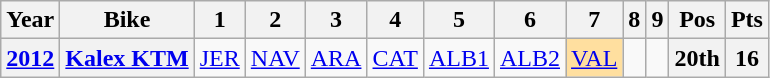<table class="wikitable" style="text-align:center">
<tr>
<th>Year</th>
<th>Bike</th>
<th>1</th>
<th>2</th>
<th>3</th>
<th>4</th>
<th>5</th>
<th>6</th>
<th>7</th>
<th>8</th>
<th>9</th>
<th>Pos</th>
<th>Pts</th>
</tr>
<tr>
<th><a href='#'>2012</a></th>
<th><a href='#'>Kalex KTM</a></th>
<td><a href='#'>JER</a></td>
<td><a href='#'>NAV</a></td>
<td><a href='#'>ARA</a></td>
<td><a href='#'>CAT</a></td>
<td><a href='#'>ALB1</a></td>
<td><a href='#'>ALB2</a></td>
<td style="background:#ffdf9f;"><a href='#'>VAL</a><br></td>
<td></td>
<td></td>
<th>20th</th>
<th>16</th>
</tr>
</table>
